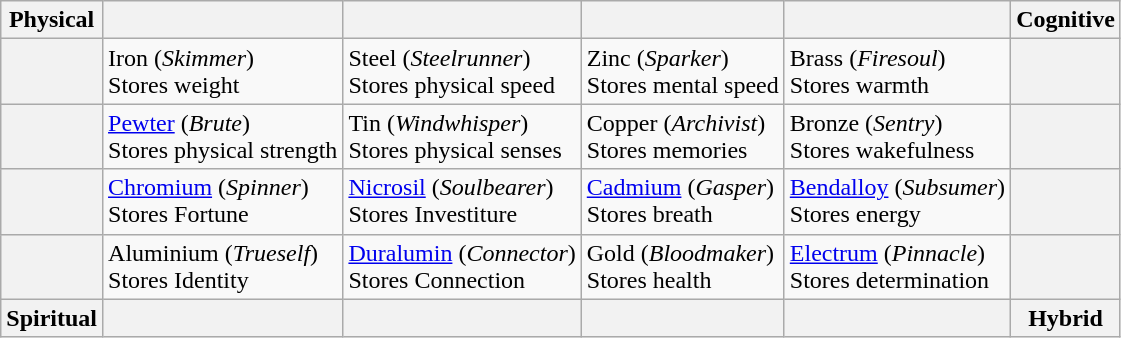<table class="wikitable">
<tr>
<th>Physical</th>
<th></th>
<th></th>
<th></th>
<th></th>
<th>Cognitive</th>
</tr>
<tr>
<th></th>
<td>Iron (<em>Skimmer</em>)<br>Stores weight</td>
<td>Steel (<em>Steelrunner</em>)<br>Stores physical speed</td>
<td>Zinc (<em>Sparker</em>)<br>Stores mental speed</td>
<td>Brass (<em>Firesoul</em>)<br>Stores warmth</td>
<th></th>
</tr>
<tr>
<th></th>
<td><a href='#'>Pewter</a> (<em>Brute</em>)<br>Stores physical strength</td>
<td>Tin (<em>Windwhisper</em>)<br>Stores physical senses</td>
<td>Copper (<em>Archivist</em>)<br>Stores memories</td>
<td>Bronze (<em>Sentry</em>)<br>Stores wakefulness</td>
<th></th>
</tr>
<tr>
<th></th>
<td><a href='#'>Chromium</a> (<em>Spinner</em>)<br>Stores Fortune</td>
<td><a href='#'>Nicrosil</a> (<em>Soulbearer</em>)<br>Stores Investiture</td>
<td><a href='#'>Cadmium</a> (<em>Gasper</em>)<br>Stores breath</td>
<td><a href='#'>Bendalloy</a> (<em>Subsumer</em>)<br>Stores energy</td>
<th></th>
</tr>
<tr>
<th></th>
<td>Aluminium (<em>Trueself</em>)<br>Stores Identity</td>
<td><a href='#'>Duralumin</a> (<em>Connector</em>)<br>Stores Connection</td>
<td>Gold (<em>Bloodmaker</em>)<br>Stores health</td>
<td><a href='#'>Electrum</a> (<em>Pinnacle</em>)<br>Stores determination</td>
<th></th>
</tr>
<tr>
<th>Spiritual</th>
<th></th>
<th></th>
<th></th>
<th></th>
<th>Hybrid</th>
</tr>
</table>
